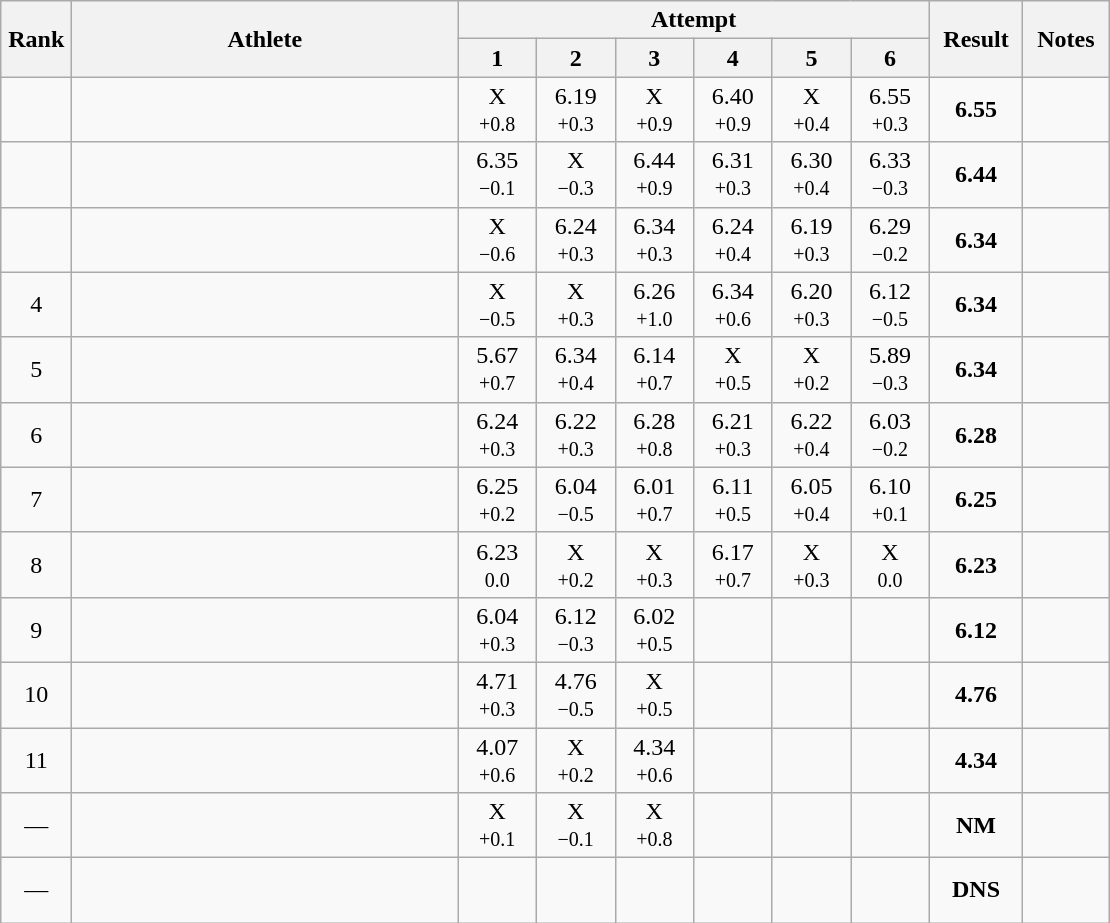<table class="wikitable" style="text-align:center">
<tr>
<th rowspan=2 width=40>Rank</th>
<th rowspan=2 width=250>Athlete</th>
<th colspan=6>Attempt</th>
<th rowspan=2 width=55>Result</th>
<th rowspan=2 width=50>Notes</th>
</tr>
<tr>
<th width=45>1</th>
<th width=45>2</th>
<th width=45>3</th>
<th width=45>4</th>
<th width=45>5</th>
<th width=45>6</th>
</tr>
<tr>
<td></td>
<td align=left></td>
<td>X<br><small>+0.8</small></td>
<td>6.19<br><small>+0.3</small></td>
<td>X<br><small>+0.9</small></td>
<td>6.40<br><small>+0.9</small></td>
<td>X<br><small>+0.4</small></td>
<td>6.55<br><small>+0.3</small></td>
<td><strong>6.55</strong></td>
<td></td>
</tr>
<tr>
<td></td>
<td align=left></td>
<td>6.35<br><small>−0.1</small></td>
<td>X<br><small>−0.3</small></td>
<td>6.44<br><small>+0.9</small></td>
<td>6.31<br><small>+0.3</small></td>
<td>6.30<br><small>+0.4</small></td>
<td>6.33<br><small>−0.3</small></td>
<td><strong>6.44</strong></td>
<td></td>
</tr>
<tr>
<td></td>
<td align=left></td>
<td>X<br><small>−0.6</small></td>
<td>6.24<br><small>+0.3</small></td>
<td>6.34<br><small>+0.3</small></td>
<td>6.24<br><small>+0.4</small></td>
<td>6.19<br><small>+0.3</small></td>
<td>6.29<br><small>−0.2</small></td>
<td><strong>6.34</strong></td>
<td></td>
</tr>
<tr>
<td>4</td>
<td align=left></td>
<td>X<br><small>−0.5</small></td>
<td>X<br><small>+0.3</small></td>
<td>6.26<br><small>+1.0</small></td>
<td>6.34<br><small>+0.6</small></td>
<td>6.20<br><small>+0.3</small></td>
<td>6.12<br><small>−0.5</small></td>
<td><strong>6.34</strong></td>
<td></td>
</tr>
<tr>
<td>5</td>
<td align=left></td>
<td>5.67<br><small>+0.7</small></td>
<td>6.34<br><small>+0.4</small></td>
<td>6.14<br><small>+0.7</small></td>
<td>X<br><small>+0.5</small></td>
<td>X<br><small>+0.2</small></td>
<td>5.89<br><small>−0.3</small></td>
<td><strong>6.34</strong></td>
<td></td>
</tr>
<tr>
<td>6</td>
<td align=left></td>
<td>6.24<br><small>+0.3</small></td>
<td>6.22<br><small>+0.3</small></td>
<td>6.28<br><small>+0.8</small></td>
<td>6.21<br><small>+0.3</small></td>
<td>6.22<br><small>+0.4</small></td>
<td>6.03<br><small>−0.2</small></td>
<td><strong>6.28</strong></td>
<td></td>
</tr>
<tr>
<td>7</td>
<td align=left></td>
<td>6.25<br><small>+0.2</small></td>
<td>6.04<br><small>−0.5</small></td>
<td>6.01<br><small>+0.7</small></td>
<td>6.11<br><small>+0.5</small></td>
<td>6.05<br><small>+0.4</small></td>
<td>6.10<br><small>+0.1</small></td>
<td><strong>6.25</strong></td>
<td></td>
</tr>
<tr>
<td>8</td>
<td align=left></td>
<td>6.23<br><small>0.0</small></td>
<td>X<br><small>+0.2</small></td>
<td>X<br><small>+0.3</small></td>
<td>6.17<br><small>+0.7</small></td>
<td>X<br><small>+0.3</small></td>
<td>X<br><small>0.0</small></td>
<td><strong>6.23</strong></td>
<td></td>
</tr>
<tr>
<td>9</td>
<td align=left></td>
<td>6.04<br><small>+0.3</small></td>
<td>6.12<br><small>−0.3</small></td>
<td>6.02<br><small>+0.5</small></td>
<td></td>
<td></td>
<td></td>
<td><strong>6.12</strong></td>
<td></td>
</tr>
<tr>
<td>10</td>
<td align=left></td>
<td>4.71<br><small>+0.3</small></td>
<td>4.76<br><small>−0.5</small></td>
<td>X<br><small>+0.5</small></td>
<td></td>
<td></td>
<td></td>
<td><strong>4.76</strong></td>
<td></td>
</tr>
<tr>
<td>11</td>
<td align=left></td>
<td>4.07<br><small>+0.6</small></td>
<td>X<br><small>+0.2</small></td>
<td>4.34<br><small>+0.6</small></td>
<td></td>
<td></td>
<td></td>
<td><strong>4.34</strong></td>
<td></td>
</tr>
<tr>
<td>—</td>
<td align=left></td>
<td>X<br><small>+0.1</small></td>
<td>X<br><small>−0.1</small></td>
<td>X<br><small>+0.8</small></td>
<td></td>
<td></td>
<td></td>
<td><strong>NM</strong></td>
<td></td>
</tr>
<tr>
<td>—</td>
<td align=left></td>
<td> <br> </td>
<td></td>
<td></td>
<td></td>
<td></td>
<td></td>
<td><strong>DNS</strong></td>
<td></td>
</tr>
</table>
